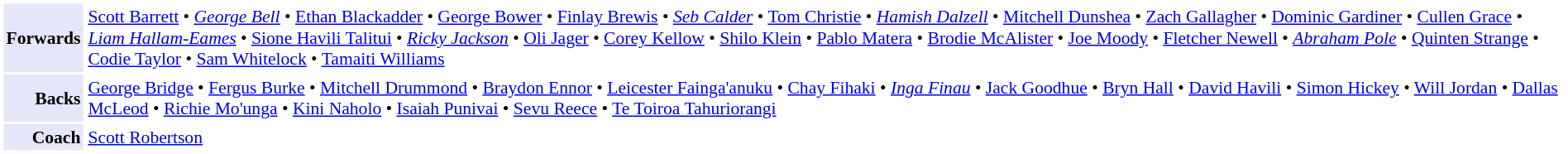<table cellpadding="2" style="border: 1px solid white; font-size:90%">
<tr>
<td style="text-align:right;" bgcolor="lavender"><strong>Forwards</strong></td>
<td style="text-align:left;"><a href='#'>Scott Barrett</a> • <em><a href='#'>George Bell</a></em> • <a href='#'>Ethan Blackadder</a> • <a href='#'>George Bower</a> • <a href='#'>Finlay Brewis</a> • <em><a href='#'>Seb Calder</a></em> • <a href='#'>Tom Christie</a> • <em><a href='#'>Hamish Dalzell</a></em> • <a href='#'>Mitchell Dunshea</a> • <a href='#'>Zach Gallagher</a> • <a href='#'>Dominic Gardiner</a> • <a href='#'>Cullen Grace</a> • <em><a href='#'>Liam Hallam-Eames</a></em> • <a href='#'>Sione Havili Talitui</a> • <em><a href='#'>Ricky Jackson</a></em> • <a href='#'>Oli Jager</a> • <a href='#'>Corey Kellow</a> • <a href='#'>Shilo Klein</a> • <a href='#'>Pablo Matera</a> • <a href='#'>Brodie McAlister</a> • <a href='#'>Joe Moody</a> • <a href='#'>Fletcher Newell</a> • <em><a href='#'>Abraham Pole</a></em> • <a href='#'>Quinten Strange</a> • <a href='#'>Codie Taylor</a> • <a href='#'>Sam Whitelock</a> • <a href='#'>Tamaiti Williams</a></td>
</tr>
<tr>
<td style="text-align:right;" bgcolor="lavender"><strong>Backs</strong></td>
<td style="text-align:left;"><a href='#'>George Bridge</a> • <a href='#'>Fergus Burke</a> • <a href='#'>Mitchell Drummond</a> • <a href='#'>Braydon Ennor</a> • <a href='#'>Leicester Fainga'anuku</a> • <a href='#'>Chay Fihaki</a> • <em><a href='#'>Inga Finau</a></em> • <a href='#'>Jack Goodhue</a> • <a href='#'>Bryn Hall</a> • <a href='#'>David Havili</a> • <a href='#'>Simon Hickey</a> • <a href='#'>Will Jordan</a> • <a href='#'>Dallas McLeod</a> • <a href='#'>Richie Mo'unga</a> • <a href='#'>Kini Naholo</a> • <a href='#'>Isaiah Punivai</a> • <a href='#'>Sevu Reece</a> • <a href='#'>Te Toiroa Tahuriorangi</a></td>
</tr>
<tr>
<td style="text-align:right;" bgcolor="lavender"><strong>Coach</strong></td>
<td style="text-align:left;"><a href='#'>Scott Robertson</a></td>
</tr>
</table>
